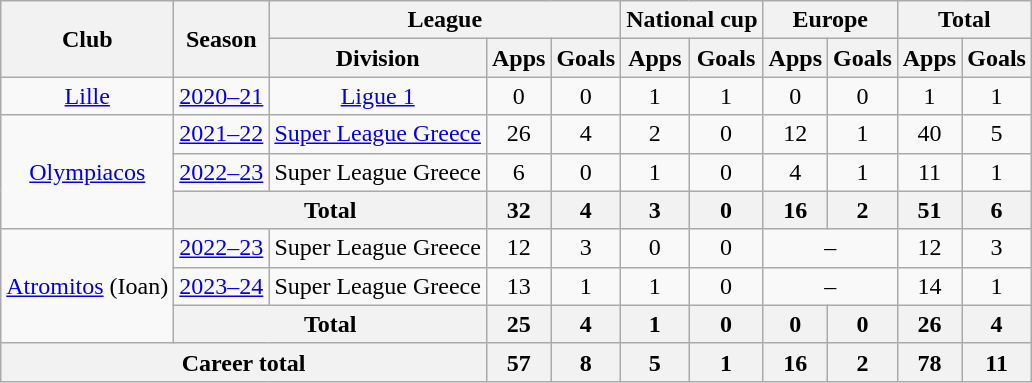<table class="wikitable" style=" text-align:center">
<tr>
<th rowspan=2>Club</th>
<th rowspan=2>Season</th>
<th colspan=3>League</th>
<th colspan=2>National cup</th>
<th colspan=2>Europe</th>
<th colspan=2>Total</th>
</tr>
<tr>
<th>Division</th>
<th>Apps</th>
<th>Goals</th>
<th>Apps</th>
<th>Goals</th>
<th>Apps</th>
<th>Goals</th>
<th>Apps</th>
<th>Goals</th>
</tr>
<tr>
<td><a href='#'>Lille</a></td>
<td><a href='#'>2020–21</a></td>
<td><a href='#'>Ligue 1</a></td>
<td>0</td>
<td>0</td>
<td>1</td>
<td>1</td>
<td>0</td>
<td>0</td>
<td>1</td>
<td>1</td>
</tr>
<tr>
<td rowspan="3"><a href='#'>Olympiacos</a></td>
<td><a href='#'>2021–22</a></td>
<td><a href='#'>Super League Greece</a></td>
<td>26</td>
<td>4</td>
<td>2</td>
<td>0</td>
<td>12</td>
<td>1</td>
<td>40</td>
<td>5</td>
</tr>
<tr>
<td><a href='#'>2022–23</a></td>
<td>Super League Greece</td>
<td>6</td>
<td>0</td>
<td>1</td>
<td>0</td>
<td>4</td>
<td>1</td>
<td>11</td>
<td>1</td>
</tr>
<tr>
<th colspan="2">Total</th>
<th>32</th>
<th>4</th>
<th>3</th>
<th>0</th>
<th>16</th>
<th>2</th>
<th>51</th>
<th>6</th>
</tr>
<tr>
<td rowspan="3"><a href='#'>Atromitos</a> (Ioan)</td>
<td><a href='#'>2022–23</a></td>
<td>Super League Greece</td>
<td>12</td>
<td>3</td>
<td>0</td>
<td>0</td>
<td colspan="2">–</td>
<td>12</td>
<td>3</td>
</tr>
<tr>
<td><a href='#'>2023–24</a></td>
<td>Super League Greece</td>
<td>13</td>
<td>1</td>
<td>1</td>
<td>0</td>
<td colspan="2">–</td>
<td>14</td>
<td>1</td>
</tr>
<tr>
<th colspan="2">Total</th>
<th>25</th>
<th>4</th>
<th>1</th>
<th>0</th>
<th>0</th>
<th>0</th>
<th>26</th>
<th>4</th>
</tr>
<tr>
<th colspan="3">Career total</th>
<th>57</th>
<th>8</th>
<th>5</th>
<th>1</th>
<th>16</th>
<th>2</th>
<th>78</th>
<th>11</th>
</tr>
</table>
